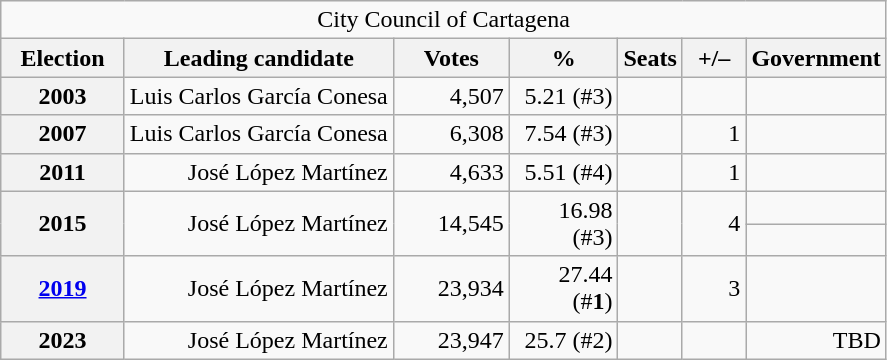<table class="wikitable" style="text-align:right;">
<tr>
<td colspan="7" align="center">City Council of Cartagena</td>
</tr>
<tr>
<th width="75">Election</th>
<th>Leading candidate</th>
<th width="70">Votes</th>
<th width="65">%</th>
<th>Seats</th>
<th width="35">+/–</th>
<th>Government</th>
</tr>
<tr>
<th>2003</th>
<td>Luis Carlos García Conesa</td>
<td>4,507</td>
<td>5.21 (#3)</td>
<td></td>
<td></td>
<td></td>
</tr>
<tr>
<th>2007</th>
<td>Luis Carlos García Conesa</td>
<td>6,308</td>
<td>7.54 (#3)</td>
<td></td>
<td>1</td>
<td></td>
</tr>
<tr>
<th>2011</th>
<td>José López Martínez</td>
<td>4,633</td>
<td>5.51 (#4)</td>
<td></td>
<td>1</td>
<td></td>
</tr>
<tr>
<th rowspan="2">2015</th>
<td rowspan="2">José López Martínez</td>
<td rowspan="2">14,545</td>
<td rowspan="2">16.98 (#3)</td>
<td rowspan="2"></td>
<td rowspan="2">4</td>
<td></td>
</tr>
<tr>
<td></td>
</tr>
<tr>
<th><a href='#'>2019</a></th>
<td>José López Martínez</td>
<td>23,934</td>
<td>27.44 (#<strong>1</strong>)</td>
<td></td>
<td>3</td>
<td></td>
</tr>
<tr>
<th>2023</th>
<td>José López Martínez</td>
<td>23,947</td>
<td>25.7 (#2)</td>
<td></td>
<td></td>
<td>TBD</td>
</tr>
</table>
